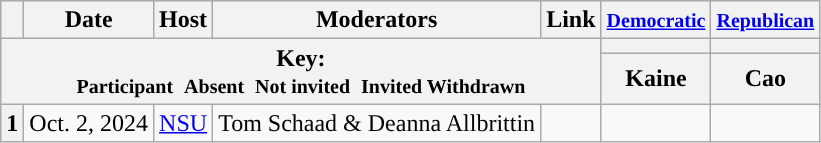<table class="wikitable" style="text-align:center;">
<tr>
<th scope="col"></th>
<th scope="col">Date</th>
<th scope="col">Host</th>
<th scope="col">Moderators</th>
<th scope="col">Link</th>
<th scope="col"><small><a href='#'>Democratic</a></small></th>
<th scope="col"><small><a href='#'>Republican</a></small></th>
</tr>
<tr>
<th colspan="5" rowspan="2">Key:<br> <small>Participant </small>  <small>Absent </small>  <small>Not invited </small>  <small>Invited  Withdrawn</small></th>
<th scope="col" style="background:"></th>
<th scope="col" style="background:"></th>
</tr>
<tr>
<th scope="col">Kaine</th>
<th scope="col">Cao</th>
</tr>
<tr>
<th>1</th>
<td style="white-space:nowrap;">Oct. 2, 2024</td>
<td style="white-space:nowrap;"><a href='#'>NSU</a></td>
<td style="white-space:nowrap;">Tom Schaad & Deanna Allbrittin</td>
<td style="white-space:nowrap;"></td>
<td></td>
<td></td>
</tr>
</table>
